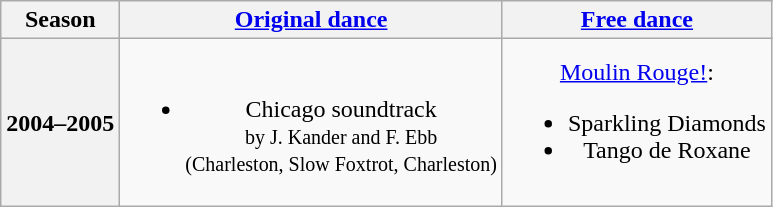<table class=wikitable style=text-align:center>
<tr>
<th>Season</th>
<th><a href='#'>Original dance</a></th>
<th><a href='#'>Free dance</a></th>
</tr>
<tr>
<th>2004–2005 <br> </th>
<td><br><ul><li>Chicago soundtrack <br><small> by J. Kander and F. Ebb <br> (Charleston, Slow Foxtrot, Charleston) </small></li></ul></td>
<td><a href='#'>Moulin Rouge!</a>:<br><ul><li>Sparkling Diamonds</li><li>Tango de Roxane</li></ul></td>
</tr>
</table>
